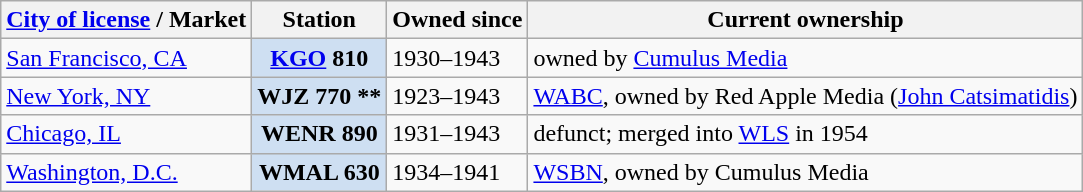<table class="wikitable">
<tr>
<th scope="col"><a href='#'>City of license</a> / Market</th>
<th scope="col">Station</th>
<th scope="col">Owned since</th>
<th scope="col">Current ownership</th>
</tr>
<tr>
<td><a href='#'>San Francisco, CA</a></td>
<th style="background: #cedff2"><a href='#'>KGO</a> 810</th>
<td>1930–1943</td>
<td>owned by <a href='#'>Cumulus Media</a></td>
</tr>
<tr>
<td><a href='#'>New York, NY</a></td>
<th style="background: #cedff2;">WJZ 770 **</th>
<td>1923–1943</td>
<td><a href='#'>WABC</a>, owned by Red Apple Media (<a href='#'>John Catsimatidis</a>)</td>
</tr>
<tr>
<td><a href='#'>Chicago, IL</a></td>
<th style="background: #cedff2">WENR 890</th>
<td>1931–1943</td>
<td>defunct; merged into <a href='#'>WLS</a> in 1954</td>
</tr>
<tr>
<td><a href='#'>Washington, D.C.</a></td>
<th style="background: #cedff2">WMAL 630</th>
<td>1934–1941</td>
<td><a href='#'>WSBN</a>, owned by Cumulus Media</td>
</tr>
</table>
